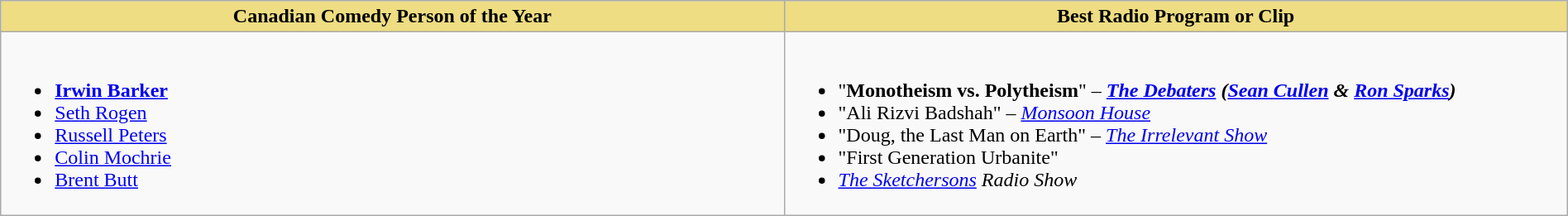<table class="wikitable" style="width:100%">
<tr>
<th style="background:#EEDD82; width:50%">Canadian Comedy Person of the Year</th>
<th style="background:#EEDD82; width:50%">Best Radio Program or Clip</th>
</tr>
<tr>
<td valign="top"><br><ul><li> <strong><a href='#'>Irwin Barker</a></strong></li><li><a href='#'>Seth Rogen</a></li><li><a href='#'>Russell Peters</a></li><li><a href='#'>Colin Mochrie</a></li><li><a href='#'>Brent Butt</a></li></ul></td>
<td valign="top"><br><ul><li> "<strong>Monotheism vs. Polytheism</strong>" – <strong><em><a href='#'>The Debaters</a> (<a href='#'>Sean Cullen</a> & <a href='#'>Ron Sparks</a>)</em></strong></li><li>"Ali Rizvi Badshah" – <em><a href='#'>Monsoon House</a></em></li><li>"Doug, the Last Man on Earth" – <em><a href='#'>The Irrelevant Show</a></em></li><li>"First Generation Urbanite"</li><li><em><a href='#'>The Sketchersons</a> Radio Show</em></li></ul></td>
</tr>
</table>
